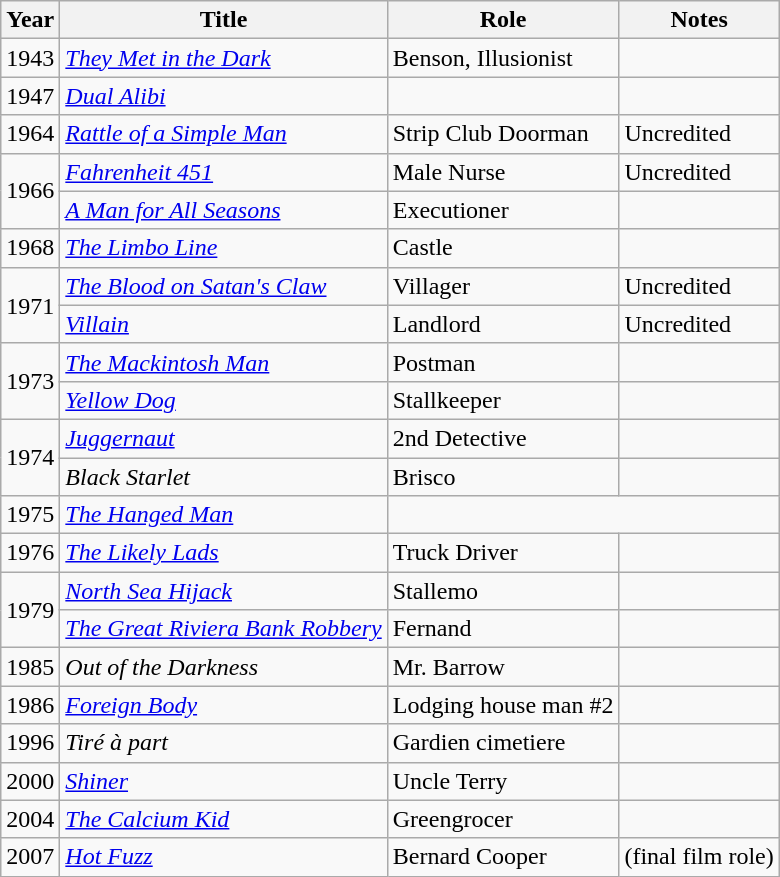<table class="wikitable">
<tr>
<th>Year</th>
<th>Title</th>
<th>Role</th>
<th>Notes</th>
</tr>
<tr>
<td>1943</td>
<td><em><a href='#'>They Met in the Dark</a></em></td>
<td>Benson, Illusionist</td>
<td></td>
</tr>
<tr>
<td>1947</td>
<td><em><a href='#'>Dual Alibi</a></em></td>
<td></td>
<td></td>
</tr>
<tr>
<td>1964</td>
<td><em><a href='#'>Rattle of a Simple Man</a></em></td>
<td>Strip Club Doorman</td>
<td>Uncredited</td>
</tr>
<tr>
<td rowspan="2">1966</td>
<td><em><a href='#'>Fahrenheit 451</a></em></td>
<td>Male Nurse</td>
<td>Uncredited</td>
</tr>
<tr>
<td><em><a href='#'>A Man for All Seasons</a></em></td>
<td>Executioner</td>
<td></td>
</tr>
<tr>
<td>1968</td>
<td><em><a href='#'>The Limbo Line</a></em></td>
<td>Castle</td>
<td></td>
</tr>
<tr>
<td rowspan="2">1971</td>
<td><em><a href='#'>The Blood on Satan's Claw</a></em></td>
<td>Villager</td>
<td>Uncredited</td>
</tr>
<tr>
<td><em><a href='#'>Villain</a></em></td>
<td>Landlord</td>
<td>Uncredited</td>
</tr>
<tr>
<td rowspan="2">1973</td>
<td><em><a href='#'>The Mackintosh Man</a></em></td>
<td>Postman</td>
<td></td>
</tr>
<tr>
<td><em><a href='#'>Yellow Dog</a></em></td>
<td>Stallkeeper</td>
<td></td>
</tr>
<tr>
<td rowspan="2">1974</td>
<td><em><a href='#'>Juggernaut</a></em></td>
<td>2nd Detective</td>
<td></td>
</tr>
<tr>
<td><em>Black Starlet</em></td>
<td>Brisco</td>
<td></td>
</tr>
<tr>
<td>1975</td>
<td><em><a href='#'>The Hanged Man</a></em></td>
</tr>
<tr>
<td>1976</td>
<td><em><a href='#'>The Likely Lads</a></em></td>
<td>Truck Driver</td>
<td></td>
</tr>
<tr>
<td rowspan="2">1979</td>
<td><em><a href='#'>North Sea Hijack</a></em></td>
<td>Stallemo</td>
<td></td>
</tr>
<tr>
<td><em><a href='#'>The Great Riviera Bank Robbery</a></em></td>
<td>Fernand</td>
<td></td>
</tr>
<tr>
<td>1985</td>
<td><em>Out of the Darkness</em></td>
<td>Mr. Barrow</td>
<td></td>
</tr>
<tr>
<td>1986</td>
<td><em><a href='#'>Foreign Body</a></em></td>
<td>Lodging house man #2</td>
<td></td>
</tr>
<tr>
<td>1996</td>
<td><em>Tiré à part</em></td>
<td>Gardien cimetiere</td>
<td></td>
</tr>
<tr>
<td>2000</td>
<td><em><a href='#'>Shiner</a></em></td>
<td>Uncle Terry</td>
<td></td>
</tr>
<tr>
<td>2004</td>
<td><em><a href='#'>The Calcium Kid</a></em></td>
<td>Greengrocer</td>
<td></td>
</tr>
<tr>
<td>2007</td>
<td><em><a href='#'>Hot Fuzz</a></em></td>
<td>Bernard Cooper</td>
<td>(final film role)</td>
</tr>
</table>
